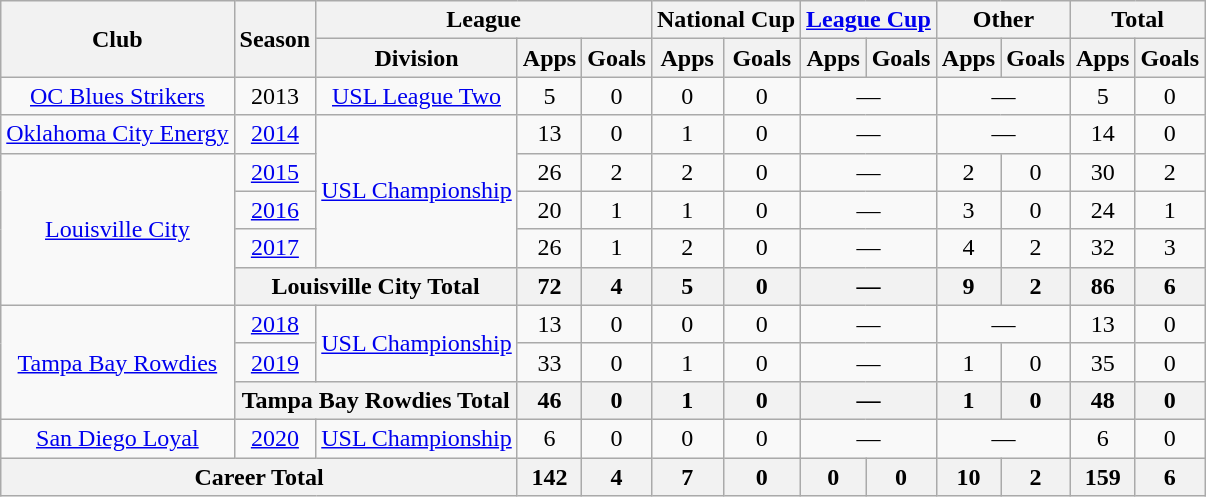<table class="wikitable" style="text-align:center">
<tr>
<th rowspan="2">Club</th>
<th rowspan="2">Season</th>
<th colspan="3">League</th>
<th colspan="2">National Cup</th>
<th colspan="2"><a href='#'>League Cup</a></th>
<th colspan="2">Other</th>
<th colspan="2">Total</th>
</tr>
<tr>
<th>Division</th>
<th>Apps</th>
<th>Goals</th>
<th>Apps</th>
<th>Goals</th>
<th>Apps</th>
<th>Goals</th>
<th>Apps</th>
<th>Goals</th>
<th>Apps</th>
<th>Goals</th>
</tr>
<tr>
<td><a href='#'>OC Blues Strikers</a></td>
<td>2013</td>
<td><a href='#'>USL League Two</a></td>
<td>5</td>
<td>0</td>
<td>0</td>
<td>0</td>
<td colspan="2">—</td>
<td colspan="2">—</td>
<td>5</td>
<td>0</td>
</tr>
<tr>
<td><a href='#'>Oklahoma City Energy</a></td>
<td><a href='#'>2014</a></td>
<td rowspan="4"><a href='#'>USL Championship</a></td>
<td>13</td>
<td>0</td>
<td>1</td>
<td>0</td>
<td colspan="2">—</td>
<td colspan="2">—</td>
<td>14</td>
<td>0</td>
</tr>
<tr>
<td rowspan="4"><a href='#'>Louisville City</a></td>
<td><a href='#'>2015</a></td>
<td>26</td>
<td>2</td>
<td>2</td>
<td>0</td>
<td colspan="2">—</td>
<td>2</td>
<td>0</td>
<td>30</td>
<td>2</td>
</tr>
<tr>
<td><a href='#'>2016</a></td>
<td>20</td>
<td>1</td>
<td>1</td>
<td>0</td>
<td colspan="2">—</td>
<td>3</td>
<td>0</td>
<td>24</td>
<td>1</td>
</tr>
<tr>
<td><a href='#'>2017</a></td>
<td>26</td>
<td>1</td>
<td>2</td>
<td>0</td>
<td colspan="2">—</td>
<td>4</td>
<td>2</td>
<td>32</td>
<td>3</td>
</tr>
<tr>
<th colspan="2">Louisville City Total</th>
<th>72</th>
<th>4</th>
<th>5</th>
<th>0</th>
<th colspan="2">—</th>
<th>9</th>
<th>2</th>
<th>86</th>
<th>6</th>
</tr>
<tr>
<td rowspan="3"><a href='#'>Tampa Bay Rowdies</a></td>
<td><a href='#'>2018</a></td>
<td rowspan="2"><a href='#'>USL Championship</a></td>
<td>13</td>
<td>0</td>
<td>0</td>
<td>0</td>
<td colspan="2">—</td>
<td colspan="2">—</td>
<td>13</td>
<td>0</td>
</tr>
<tr>
<td><a href='#'>2019</a></td>
<td>33</td>
<td>0</td>
<td>1</td>
<td>0</td>
<td colspan="2">—</td>
<td>1</td>
<td>0</td>
<td>35</td>
<td>0</td>
</tr>
<tr>
<th colspan="2">Tampa Bay Rowdies Total</th>
<th>46</th>
<th>0</th>
<th>1</th>
<th>0</th>
<th colspan="2">—</th>
<th>1</th>
<th>0</th>
<th>48</th>
<th>0</th>
</tr>
<tr>
<td><a href='#'>San Diego Loyal</a></td>
<td><a href='#'>2020</a></td>
<td><a href='#'>USL Championship</a></td>
<td>6</td>
<td>0</td>
<td>0</td>
<td>0</td>
<td colspan="2">—</td>
<td colspan="2">—</td>
<td>6</td>
<td>0</td>
</tr>
<tr>
<th colspan="3">Career Total</th>
<th>142</th>
<th>4</th>
<th>7</th>
<th>0</th>
<th>0</th>
<th>0</th>
<th>10</th>
<th>2</th>
<th>159</th>
<th>6</th>
</tr>
</table>
